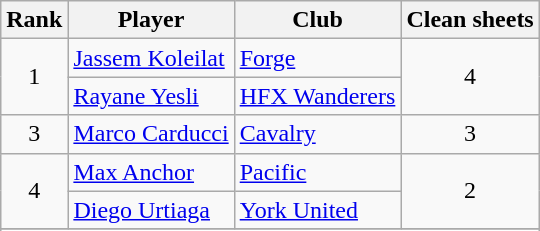<table class="wikitable">
<tr>
<th>Rank</th>
<th>Player</th>
<th>Club</th>
<th>Clean sheets</th>
</tr>
<tr>
<td style="text-align:center" rowspan="2">1</td>
<td> <a href='#'>Jassem Koleilat</a></td>
<td><a href='#'>Forge</a></td>
<td style="text-align:center" rowspan="2">4</td>
</tr>
<tr>
<td> <a href='#'>Rayane Yesli</a></td>
<td><a href='#'>HFX Wanderers</a></td>
</tr>
<tr>
<td style="text-align:center" rowspan="1">3</td>
<td> <a href='#'>Marco Carducci</a></td>
<td><a href='#'>Cavalry</a></td>
<td style="text-align:center" rowspan="1">3</td>
</tr>
<tr>
<td style="text-align:center" rowspan="2">4</td>
<td> <a href='#'>Max Anchor</a></td>
<td><a href='#'>Pacific</a></td>
<td style="text-align:center" rowspan="2">2</td>
</tr>
<tr>
<td> <a href='#'>Diego Urtiaga</a></td>
<td><a href='#'>York United</a></td>
</tr>
<tr>
</tr>
<tr>
</tr>
</table>
